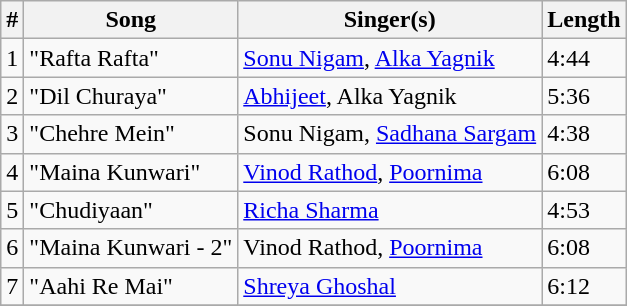<table class="wikitable sortable">
<tr>
<th>#</th>
<th>Song</th>
<th>Singer(s)</th>
<th>Length</th>
</tr>
<tr>
<td>1</td>
<td>"Rafta Rafta"</td>
<td><a href='#'>Sonu Nigam</a>, <a href='#'>Alka Yagnik</a></td>
<td>4:44</td>
</tr>
<tr>
<td>2</td>
<td>"Dil Churaya"</td>
<td><a href='#'>Abhijeet</a>, Alka Yagnik</td>
<td>5:36</td>
</tr>
<tr>
<td>3</td>
<td>"Chehre Mein"</td>
<td>Sonu Nigam, <a href='#'>Sadhana Sargam</a></td>
<td>4:38</td>
</tr>
<tr>
<td>4</td>
<td>"Maina Kunwari"</td>
<td><a href='#'>Vinod Rathod</a>, <a href='#'>Poornima</a></td>
<td>6:08</td>
</tr>
<tr>
<td>5</td>
<td>"Chudiyaan"</td>
<td><a href='#'>Richa Sharma</a></td>
<td>4:53</td>
</tr>
<tr>
<td>6</td>
<td>"Maina Kunwari - 2"</td>
<td>Vinod Rathod, <a href='#'>Poornima</a></td>
<td>6:08</td>
</tr>
<tr>
<td>7</td>
<td>"Aahi Re Mai"</td>
<td><a href='#'>Shreya Ghoshal</a></td>
<td>6:12</td>
</tr>
<tr>
</tr>
</table>
